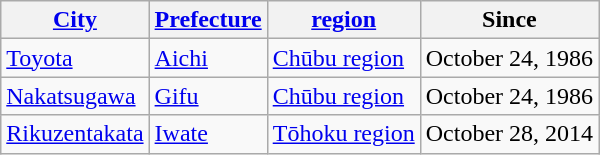<table class="wikitable">
<tr>
<th><a href='#'>City</a></th>
<th><a href='#'>Prefecture</a></th>
<th><a href='#'>region</a></th>
<th>Since</th>
</tr>
<tr>
<td><a href='#'>Toyota</a></td>
<td> <a href='#'>Aichi</a></td>
<td><a href='#'>Chūbu region</a></td>
<td>October 24, 1986</td>
</tr>
<tr>
<td><a href='#'>Nakatsugawa</a></td>
<td> <a href='#'>Gifu</a></td>
<td><a href='#'>Chūbu region</a></td>
<td>October 24, 1986</td>
</tr>
<tr>
<td><a href='#'>Rikuzentakata</a></td>
<td> <a href='#'>Iwate</a></td>
<td><a href='#'>Tōhoku region</a></td>
<td>October 28, 2014</td>
</tr>
</table>
